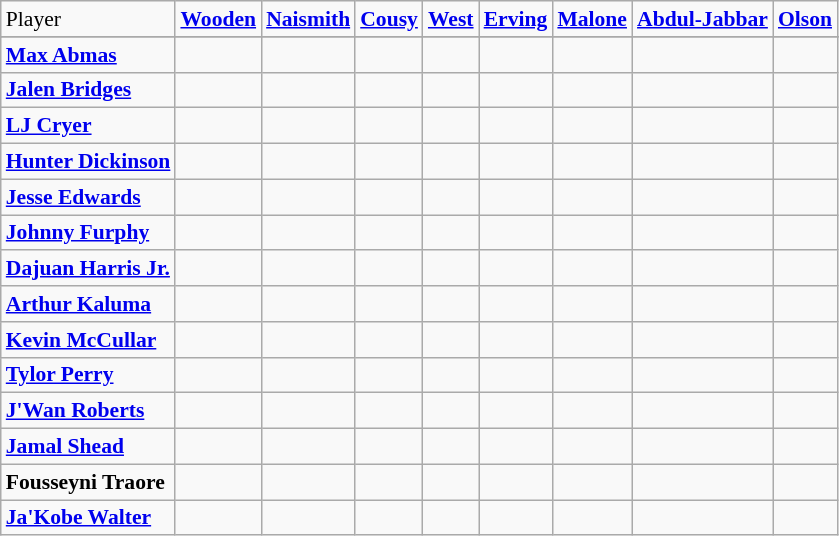<table class="wikitable" style="white-space:nowrap; font-size:90%;">
<tr>
<td>Player</td>
<td><strong><a href='#'>Wooden</a></strong></td>
<td><strong><a href='#'>Naismith</a></strong></td>
<td><strong><a href='#'>Cousy</a></strong></td>
<td><strong><a href='#'>West</a></strong></td>
<td><strong><a href='#'>Erving</a></strong></td>
<td><strong><a href='#'>Malone</a></strong></td>
<td><strong><a href='#'>Abdul-Jabbar</a></strong></td>
<td><strong><a href='#'>Olson</a></strong></td>
</tr>
<tr>
</tr>
<tr>
<td><strong><a href='#'>Max Abmas</a></strong></td>
<td></td>
<td></td>
<td></td>
<td></td>
<td></td>
<td></td>
<td></td>
<td></td>
</tr>
<tr>
<td><strong><a href='#'>Jalen Bridges</a></strong></td>
<td></td>
<td></td>
<td></td>
<td></td>
<td></td>
<td></td>
<td></td>
<td></td>
</tr>
<tr>
<td><strong><a href='#'>LJ Cryer</a></strong></td>
<td></td>
<td></td>
<td></td>
<td></td>
<td></td>
<td></td>
<td></td>
<td></td>
</tr>
<tr>
<td><strong><a href='#'>Hunter Dickinson</a></strong></td>
<td></td>
<td></td>
<td></td>
<td></td>
<td></td>
<td></td>
<td></td>
<td></td>
</tr>
<tr>
<td><strong><a href='#'>Jesse Edwards</a></strong></td>
<td></td>
<td></td>
<td></td>
<td></td>
<td></td>
<td></td>
<td></td>
<td></td>
</tr>
<tr>
<td><strong><a href='#'>Johnny Furphy</a></strong></td>
<td></td>
<td></td>
<td></td>
<td></td>
<td></td>
<td></td>
<td></td>
<td></td>
</tr>
<tr>
<td><strong><a href='#'>Dajuan Harris Jr.</a></strong></td>
<td></td>
<td></td>
<td></td>
<td></td>
<td></td>
<td></td>
<td></td>
<td></td>
</tr>
<tr>
<td><strong><a href='#'>Arthur Kaluma</a></strong></td>
<td></td>
<td></td>
<td></td>
<td></td>
<td></td>
<td></td>
<td></td>
<td></td>
</tr>
<tr>
<td><strong><a href='#'>Kevin McCullar</a></strong></td>
<td></td>
<td></td>
<td></td>
<td></td>
<td></td>
<td></td>
<td></td>
<td></td>
</tr>
<tr>
<td><strong><a href='#'>Tylor Perry</a></strong></td>
<td></td>
<td></td>
<td></td>
<td></td>
<td></td>
<td></td>
<td></td>
<td></td>
</tr>
<tr>
<td><strong><a href='#'>J'Wan Roberts</a></strong></td>
<td></td>
<td></td>
<td></td>
<td></td>
<td></td>
<td></td>
<td></td>
<td></td>
</tr>
<tr>
<td><strong><a href='#'>Jamal Shead</a></strong></td>
<td></td>
<td></td>
<td></td>
<td></td>
<td></td>
<td></td>
<td></td>
<td></td>
</tr>
<tr>
<td><strong>Fousseyni Traore</strong></td>
<td></td>
<td></td>
<td></td>
<td></td>
<td></td>
<td></td>
<td></td>
<td></td>
</tr>
<tr>
<td><strong><a href='#'>Ja'Kobe Walter</a></strong></td>
<td></td>
<td></td>
<td></td>
<td></td>
<td></td>
<td></td>
<td></td>
<td></td>
</tr>
</table>
